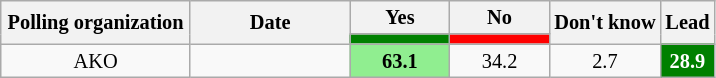<table class="wikitable" style="text-align:center; font-size:85%; line-height:16px; margin-bottom:0">
<tr>
<th rowspan="2" style="width:120px">Polling organization</th>
<th rowspan="2" style="width:100px">Date</th>
<th>Yes</th>
<th>No</th>
<th rowspan="2">Don't know</th>
<th rowspan="2">Lead</th>
</tr>
<tr>
<td style="background:green; width:60px"></td>
<td style="background:red; width:60px"></td>
</tr>
<tr>
<td>AKO</td>
<td></td>
<td style="background:lightgreen"><strong>63.1</strong></td>
<td>34.2</td>
<td>2.7</td>
<th style="background:green; color:white">28.9</th>
</tr>
</table>
